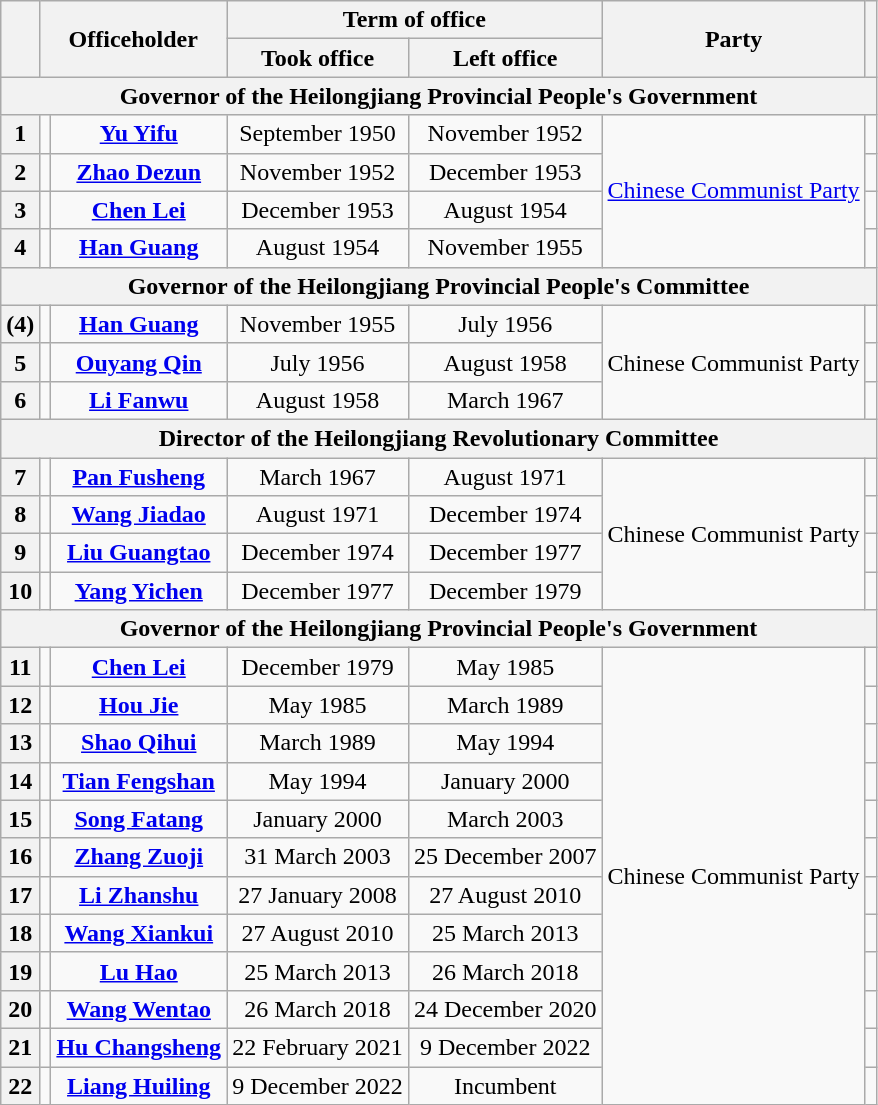<table class="wikitable" style="text-align:center">
<tr>
<th rowspan="2"></th>
<th colspan="2" rowspan="2">Officeholder</th>
<th colspan="2">Term of office</th>
<th rowspan="2">Party</th>
<th rowspan="2"></th>
</tr>
<tr>
<th>Took office</th>
<th>Left office</th>
</tr>
<tr>
<th colspan="7">Governor of the Heilongjiang Provincial People's Government</th>
</tr>
<tr>
<th>1</th>
<td></td>
<td><strong><a href='#'>Yu Yifu</a></strong><br></td>
<td>September 1950</td>
<td>November 1952</td>
<td rowspan="4"><a href='#'>Chinese Communist Party</a></td>
<td></td>
</tr>
<tr>
<th>2</th>
<td></td>
<td><strong><a href='#'>Zhao Dezun</a></strong><br></td>
<td>November 1952</td>
<td>December 1953</td>
<td></td>
</tr>
<tr>
<th>3</th>
<td></td>
<td><strong><a href='#'>Chen Lei</a></strong><br></td>
<td>December 1953</td>
<td>August 1954</td>
<td></td>
</tr>
<tr>
<th>4</th>
<td></td>
<td><strong><a href='#'>Han Guang</a></strong><br></td>
<td>August 1954</td>
<td>November 1955</td>
<td></td>
</tr>
<tr>
<th colspan="7">Governor of the Heilongjiang Provincial People's Committee</th>
</tr>
<tr>
<th>(4)</th>
<td></td>
<td><strong><a href='#'>Han Guang</a></strong><br></td>
<td>November 1955</td>
<td>July 1956</td>
<td rowspan="3">Chinese Communist Party</td>
<td></td>
</tr>
<tr>
<th>5</th>
<td></td>
<td><strong><a href='#'>Ouyang Qin</a></strong><br></td>
<td>July 1956</td>
<td>August 1958</td>
<td></td>
</tr>
<tr>
<th>6</th>
<td></td>
<td><strong><a href='#'>Li Fanwu</a></strong><br></td>
<td>August 1958</td>
<td>March 1967</td>
<td></td>
</tr>
<tr>
<th colspan="7">Director of the Heilongjiang Revolutionary Committee</th>
</tr>
<tr>
<th>7</th>
<td></td>
<td><strong><a href='#'>Pan Fusheng</a></strong><br></td>
<td>March 1967</td>
<td>August 1971</td>
<td rowspan="4">Chinese Communist Party</td>
<td></td>
</tr>
<tr>
<th>8</th>
<td></td>
<td><strong><a href='#'>Wang Jiadao</a></strong><br></td>
<td>August 1971</td>
<td>December 1974</td>
<td></td>
</tr>
<tr>
<th>9</th>
<td></td>
<td><strong><a href='#'>Liu Guangtao</a></strong><br></td>
<td>December 1974</td>
<td>December 1977</td>
<td></td>
</tr>
<tr>
<th>10</th>
<td></td>
<td><strong><a href='#'>Yang Yichen</a></strong><br></td>
<td>December 1977</td>
<td>December 1979</td>
<td></td>
</tr>
<tr>
<th colspan="7">Governor of the Heilongjiang Provincial People's Government</th>
</tr>
<tr>
<th>11</th>
<td></td>
<td><strong><a href='#'>Chen Lei</a></strong><br></td>
<td>December 1979</td>
<td>May 1985</td>
<td rowspan="12">Chinese Communist Party</td>
<td></td>
</tr>
<tr>
<th>12</th>
<td></td>
<td><strong><a href='#'>Hou Jie</a></strong><br></td>
<td>May 1985</td>
<td>March 1989</td>
<td></td>
</tr>
<tr>
<th>13</th>
<td></td>
<td><strong><a href='#'>Shao Qihui</a></strong><br></td>
<td>March 1989</td>
<td>May 1994</td>
<td></td>
</tr>
<tr>
<th>14</th>
<td></td>
<td><strong><a href='#'>Tian Fengshan</a></strong><br></td>
<td>May 1994</td>
<td>January 2000</td>
<td></td>
</tr>
<tr>
<th>15</th>
<td></td>
<td><strong><a href='#'>Song Fatang</a></strong><br></td>
<td>January 2000</td>
<td>March 2003</td>
<td></td>
</tr>
<tr>
<th>16</th>
<td></td>
<td><strong><a href='#'>Zhang Zuoji</a></strong><br></td>
<td>31 March 2003</td>
<td>25 December 2007</td>
<td></td>
</tr>
<tr>
<th>17</th>
<td></td>
<td><strong><a href='#'>Li Zhanshu</a></strong><br></td>
<td>27 January 2008</td>
<td>27 August 2010</td>
<td></td>
</tr>
<tr>
<th>18</th>
<td></td>
<td><strong><a href='#'>Wang Xiankui</a></strong><br></td>
<td>27 August 2010</td>
<td>25 March 2013</td>
<td></td>
</tr>
<tr>
<th>19</th>
<td></td>
<td><strong><a href='#'>Lu Hao</a></strong><br></td>
<td>25 March 2013</td>
<td>26 March 2018</td>
<td></td>
</tr>
<tr>
<th>20</th>
<td></td>
<td><strong><a href='#'>Wang Wentao</a></strong><br></td>
<td>26 March 2018</td>
<td>24 December 2020</td>
<td></td>
</tr>
<tr>
<th>21</th>
<td></td>
<td><strong><a href='#'>Hu Changsheng</a></strong><br></td>
<td>22 February 2021</td>
<td>9 December 2022</td>
<td></td>
</tr>
<tr>
<th>22</th>
<td></td>
<td><strong><a href='#'>Liang Huiling</a></strong><br></td>
<td>9 December 2022</td>
<td>Incumbent</td>
<td></td>
</tr>
</table>
